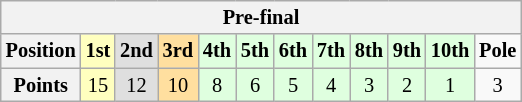<table class="wikitable" style="font-size: 85%;">
<tr>
<th colspan="12">Pre-final</th>
</tr>
<tr>
<th>Position</th>
<td align="center" style="background-color:#ffffbf"><strong>1st</strong></td>
<td align="center" style="background-color:#dfdfdf"><strong>2nd</strong></td>
<td align="center" style="background-color:#ffdf9f"><strong>3rd</strong></td>
<td align="center" style="background-color:#dfffdf"><strong>4th</strong></td>
<td align="center" style="background-color:#dfffdf"><strong>5th</strong></td>
<td align="center" style="background-color:#dfffdf"><strong>6th</strong></td>
<td align="center" style="background-color:#dfffdf"><strong>7th</strong></td>
<td align="center" style="background-color:#dfffdf"><strong>8th</strong></td>
<td align="center" style="background-color:#dfffdf"><strong>9th</strong></td>
<td align="center" style="background-color:#dfffdf"><strong>10th</strong></td>
<td align="center"><strong>Pole</strong></td>
</tr>
<tr>
<th>Points</th>
<td align="center" style="background:#ffffbf">15</td>
<td align="center" style="background:#dfdfdf">12</td>
<td align="center" style="background:#ffdf9f">10</td>
<td align="center" style="background:#dfffdf">8</td>
<td align="center" style="background:#dfffdf">6</td>
<td align="center" style="background:#dfffdf">5</td>
<td align="center" style="background:#dfffdf">4</td>
<td align="center" style="background:#dfffdf">3</td>
<td align="center" style="background:#dfffdf">2</td>
<td align="center" style="background:#dfffdf">1</td>
<td align="center">3</td>
</tr>
</table>
